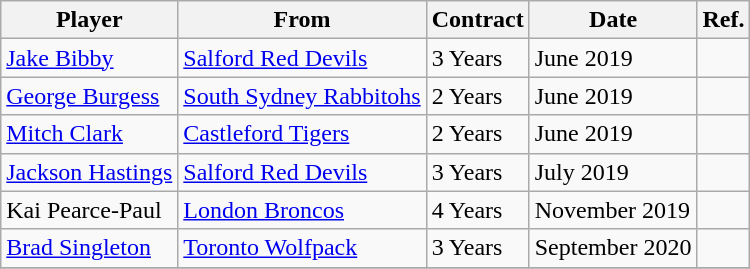<table class="wikitable">
<tr>
<th>Player</th>
<th>From</th>
<th>Contract</th>
<th>Date</th>
<th>Ref.</th>
</tr>
<tr>
<td> <a href='#'>Jake Bibby</a></td>
<td> <a href='#'>Salford Red Devils</a></td>
<td>3 Years</td>
<td>June 2019</td>
<td></td>
</tr>
<tr>
<td> <a href='#'>George Burgess</a></td>
<td> <a href='#'>South Sydney Rabbitohs</a></td>
<td>2 Years</td>
<td>June 2019</td>
<td></td>
</tr>
<tr>
<td> <a href='#'>Mitch Clark</a></td>
<td> <a href='#'>Castleford Tigers</a></td>
<td>2 Years</td>
<td>June 2019</td>
<td></td>
</tr>
<tr>
<td> <a href='#'>Jackson Hastings</a></td>
<td> <a href='#'>Salford Red Devils</a></td>
<td>3 Years</td>
<td>July 2019</td>
<td></td>
</tr>
<tr>
<td> Kai Pearce-Paul</td>
<td> <a href='#'>London Broncos</a></td>
<td>4 Years</td>
<td>November 2019</td>
<td></td>
</tr>
<tr>
<td> <a href='#'>Brad Singleton</a></td>
<td> <a href='#'>Toronto Wolfpack</a></td>
<td>3 Years</td>
<td>September 2020</td>
<td></td>
</tr>
<tr>
</tr>
</table>
